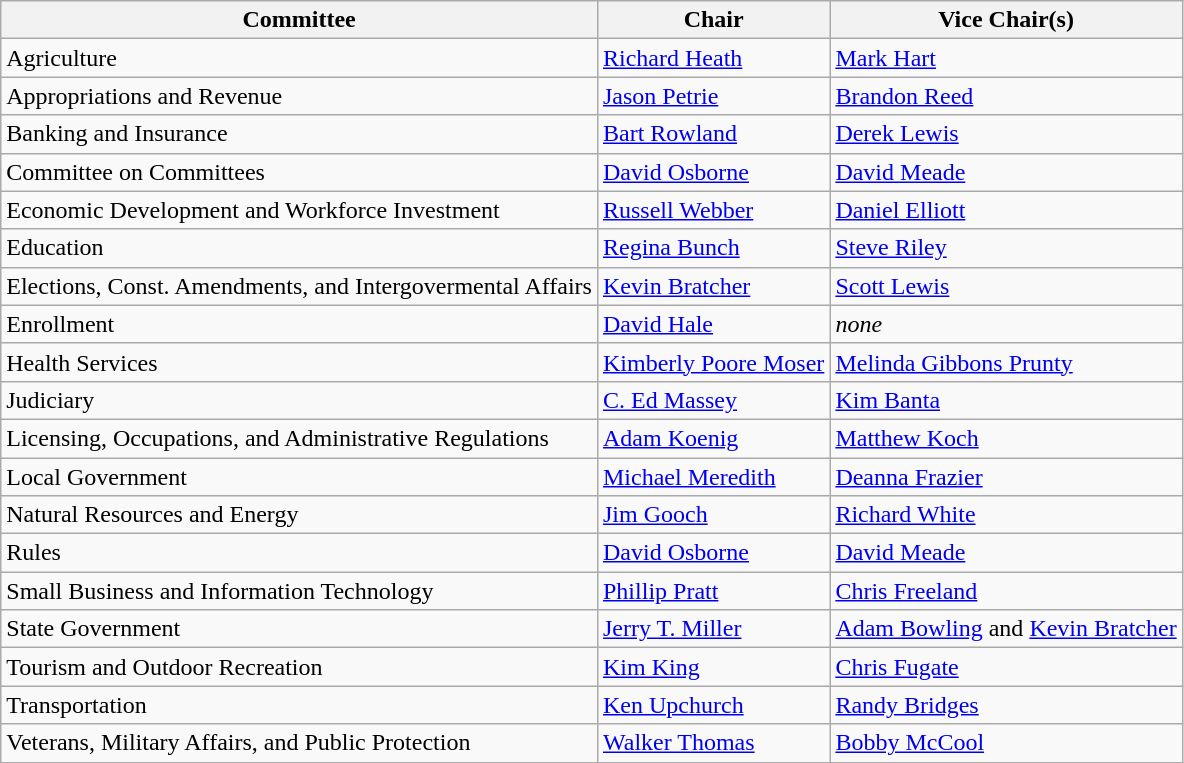<table class="wikitable">
<tr>
<th>Committee</th>
<th>Chair</th>
<th>Vice Chair(s)</th>
</tr>
<tr>
<td>Agriculture</td>
<td><a href='#'>Richard Heath</a></td>
<td><a href='#'>Mark Hart</a></td>
</tr>
<tr>
<td>Appropriations and Revenue</td>
<td><a href='#'>Jason Petrie</a></td>
<td><a href='#'>Brandon Reed</a></td>
</tr>
<tr>
<td>Banking and Insurance</td>
<td><a href='#'>Bart Rowland</a></td>
<td><a href='#'>Derek Lewis</a></td>
</tr>
<tr>
<td>Committee on Committees</td>
<td><a href='#'>David Osborne</a></td>
<td><a href='#'>David Meade</a></td>
</tr>
<tr>
<td>Economic Development and Workforce Investment</td>
<td><a href='#'>Russell Webber</a></td>
<td><a href='#'>Daniel Elliott</a></td>
</tr>
<tr>
<td>Education</td>
<td><a href='#'>Regina Bunch</a></td>
<td><a href='#'>Steve Riley</a></td>
</tr>
<tr>
<td>Elections, Const. Amendments, and Intergovermental Affairs</td>
<td><a href='#'>Kevin Bratcher</a></td>
<td><a href='#'>Scott Lewis</a></td>
</tr>
<tr>
<td>Enrollment</td>
<td><a href='#'>David Hale</a></td>
<td><em>none</em></td>
</tr>
<tr>
<td>Health Services</td>
<td><a href='#'>Kimberly Poore Moser</a></td>
<td><a href='#'>Melinda Gibbons Prunty</a></td>
</tr>
<tr>
<td>Judiciary</td>
<td><a href='#'>C. Ed Massey</a></td>
<td><a href='#'>Kim Banta</a></td>
</tr>
<tr>
<td>Licensing, Occupations, and Administrative Regulations</td>
<td><a href='#'>Adam Koenig</a></td>
<td><a href='#'>Matthew Koch</a></td>
</tr>
<tr>
<td>Local Government</td>
<td><a href='#'>Michael Meredith</a></td>
<td><a href='#'>Deanna Frazier</a></td>
</tr>
<tr>
<td>Natural Resources and Energy</td>
<td><a href='#'>Jim Gooch</a></td>
<td><a href='#'>Richard White</a></td>
</tr>
<tr>
<td>Rules</td>
<td><a href='#'>David Osborne</a></td>
<td><a href='#'>David Meade</a></td>
</tr>
<tr>
<td>Small Business and Information Technology</td>
<td><a href='#'>Phillip Pratt</a></td>
<td><a href='#'>Chris Freeland</a></td>
</tr>
<tr>
<td>State Government</td>
<td><a href='#'>Jerry T. Miller</a></td>
<td><a href='#'>Adam Bowling</a> and <a href='#'>Kevin Bratcher</a></td>
</tr>
<tr>
<td>Tourism and Outdoor Recreation</td>
<td><a href='#'>Kim King</a></td>
<td><a href='#'>Chris Fugate</a></td>
</tr>
<tr>
<td>Transportation</td>
<td><a href='#'>Ken Upchurch</a></td>
<td><a href='#'>Randy Bridges</a></td>
</tr>
<tr>
<td>Veterans, Military Affairs, and Public Protection</td>
<td><a href='#'>Walker Thomas</a></td>
<td><a href='#'>Bobby McCool</a></td>
</tr>
</table>
